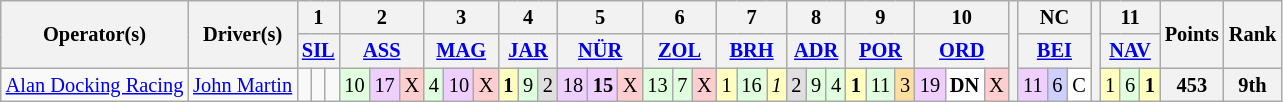<table class="wikitable" style="font-size: 85%">
<tr>
<th rowspan=2>Operator(s)</th>
<th rowspan=2>Driver(s)</th>
<th colspan=3>1</th>
<th colspan=3>2</th>
<th colspan=3>3</th>
<th colspan=3>4</th>
<th colspan=3>5</th>
<th colspan=3>6</th>
<th colspan=3>7</th>
<th colspan=3>8</th>
<th colspan=3>9</th>
<th colspan=3>10</th>
<th rowspan=3></th>
<th colspan=3>NC</th>
<th rowspan=3></th>
<th colspan=3>11</th>
<th rowspan=2>Points</th>
<th rowspan=2>Rank</th>
</tr>
<tr>
<th colspan=3><a href='#'>SIL</a></th>
<th colspan=3><a href='#'>ASS</a></th>
<th colspan=3><a href='#'>MAG</a></th>
<th colspan=3><a href='#'>JAR</a></th>
<th colspan=3><a href='#'>NÜR</a></th>
<th colspan=3><a href='#'>ZOL</a></th>
<th colspan=3><a href='#'>BRH</a></th>
<th colspan=3><a href='#'>ADR</a></th>
<th colspan=3><a href='#'>POR</a></th>
<th colspan=3><a href='#'>ORD</a></th>
<th colspan=3><a href='#'>BEI</a></th>
<th colspan=3><a href='#'>NAV</a></th>
</tr>
<tr>
<td align=center><a href='#'>Alan Docking Racing</a></td>
<td> <a href='#'>John Martin</a></td>
<td></td>
<td></td>
<td></td>
<td style="background:#dfffdf;">10</td>
<td style="background:#efcfff;">17</td>
<td style="background:#ffcfcf;">X</td>
<td style="background:#dfffdf;">4</td>
<td style="background:#efcfff;">10</td>
<td style="background:#ffcfcf;">X</td>
<td style="background:#ffffbf;"><strong>1</strong></td>
<td style="background:#dfffdf;">9</td>
<td style="background:#dfdfdf;">2</td>
<td style="background:#efcfff;">18</td>
<td style="background:#efcfff;"><strong>15</strong></td>
<td style="background:#ffcfcf;">X</td>
<td style="background:#dfffdf;">13</td>
<td style="background:#dfffdf;">7</td>
<td style="background:#ffcfcf;">X</td>
<td style="background:#ffffbf;">1</td>
<td style="background:#dfffdf;">16</td>
<td style="background:#ffffbf;"><em>1</em></td>
<td style="background:#dfdfdf;">2</td>
<td style="background:#dfffdf;">9</td>
<td style="background:#dfffdf;">4</td>
<td style="background:#ffffbf;"><strong>1</strong></td>
<td style="background:#dfffdf;">11</td>
<td style="background:#ffdf9f;">3</td>
<td style="background:#efcfff;">19</td>
<td style="background:#ffffff;"><strong>DN</strong></td>
<td style="background:#ffcfcf;">X</td>
<td style="background:#efcfff;">11</td>
<td style="background:#cfcfff;">6</td>
<td style="background:#ffffff;">C</td>
<td style="background:#ffffbf;">1</td>
<td style="background:#dfffdf;">6</td>
<td style="background:#ffffbf;"><strong>1</strong></td>
<th>453</th>
<th>9th</th>
</tr>
</table>
